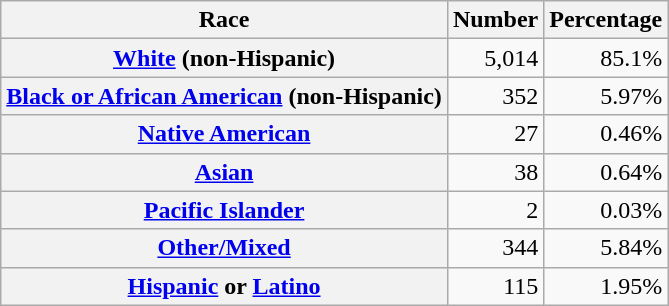<table class="wikitable" style="text-align:right">
<tr>
<th scope="col">Race</th>
<th scope="col">Number</th>
<th scope="col">Percentage</th>
</tr>
<tr>
<th scope="row"><a href='#'>White</a> (non-Hispanic)</th>
<td>5,014</td>
<td>85.1%</td>
</tr>
<tr>
<th scope="row"><a href='#'>Black or African American</a> (non-Hispanic)</th>
<td>352</td>
<td>5.97%</td>
</tr>
<tr>
<th scope="row"><a href='#'>Native American</a></th>
<td>27</td>
<td>0.46%</td>
</tr>
<tr>
<th scope="row"><a href='#'>Asian</a></th>
<td>38</td>
<td>0.64%</td>
</tr>
<tr>
<th scope="row"><a href='#'>Pacific Islander</a></th>
<td>2</td>
<td>0.03%</td>
</tr>
<tr>
<th scope="row"><a href='#'>Other/Mixed</a></th>
<td>344</td>
<td>5.84%</td>
</tr>
<tr>
<th scope="row"><a href='#'>Hispanic</a> or <a href='#'>Latino</a></th>
<td>115</td>
<td>1.95%</td>
</tr>
</table>
